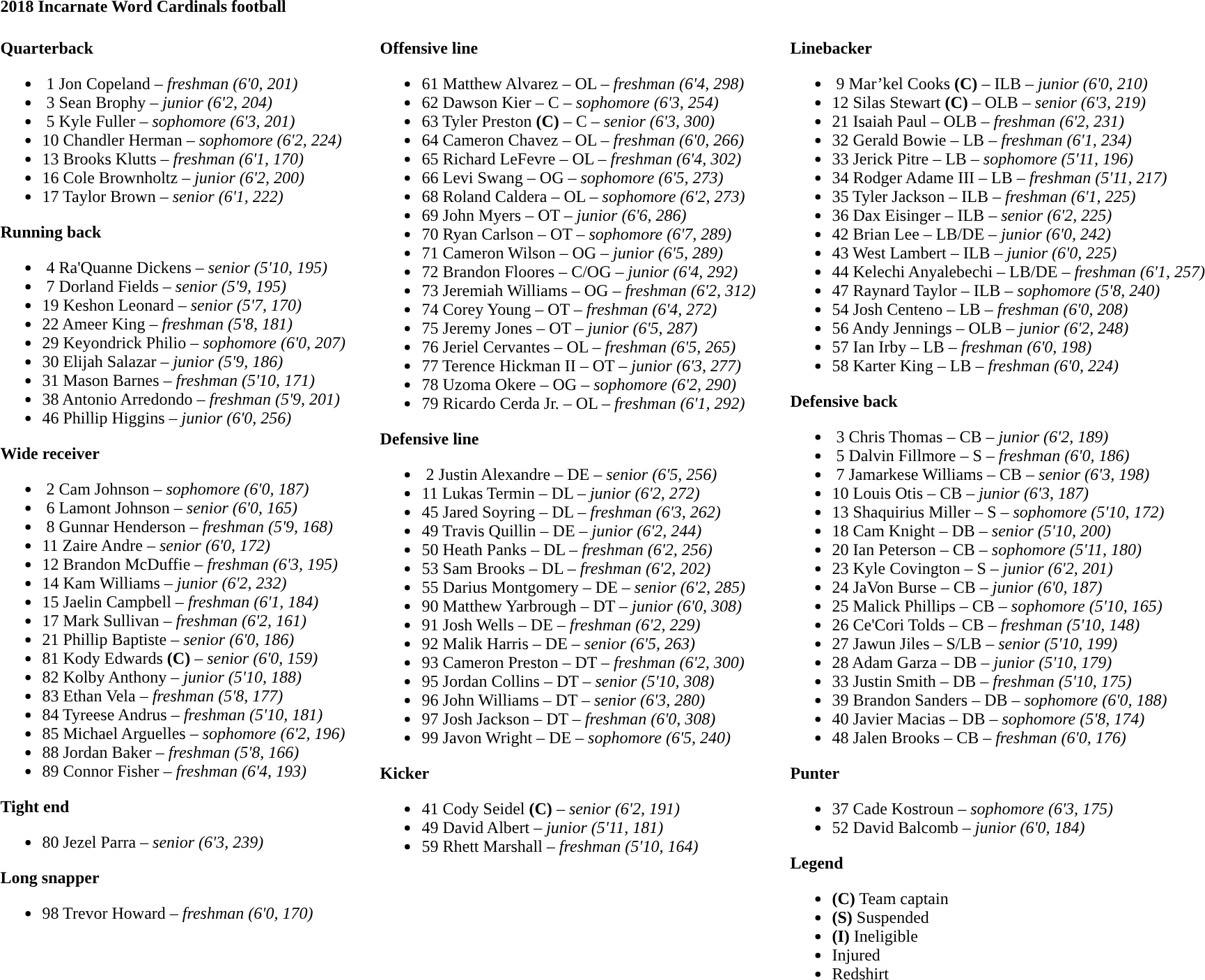<table class="toccolours" style="text-align: left;">
<tr>
<td colspan=11><strong>2018 Incarnate Word Cardinals football</strong></td>
</tr>
<tr>
<td valign="top"><br><strong>Quarterback</strong><ul><li> 1  Jon Copeland – <em>freshman (6'0, 201)</em></li><li> 3  Sean Brophy – <em>junior (6'2, 204)</em></li><li> 5  Kyle Fuller – <em> sophomore (6'3, 201)</em></li><li>10  Chandler Herman – <em>sophomore (6'2, 224)</em></li><li>13  Brooks Klutts – <em>freshman (6'1, 170)</em></li><li>16  Cole Brownholtz – <em>junior (6'2, 200)</em></li><li>17  Taylor Brown – <em>senior (6'1, 222)</em></li></ul><strong>Running back</strong><ul><li> 4  Ra'Quanne Dickens – <em>senior (5'10, 195)</em></li><li> 7  Dorland Fields – <em> senior (5'9, 195)</em></li><li>19  Keshon Leonard – <em> senior (5'7, 170)</em></li><li>22  Ameer King – <em>freshman (5'8, 181)</em></li><li>29  Keyondrick Philio – <em>sophomore (6'0, 207)</em></li><li>30  Elijah Salazar – <em> junior (5'9, 186)</em></li><li>31  Mason Barnes – <em>freshman (5'10, 171)</em></li><li>38  Antonio Arredondo – <em>freshman (5'9, 201)</em></li><li>46  Phillip Higgins – <em> junior (6'0, 256)</em></li></ul><strong>Wide receiver</strong><ul><li> 2  Cam Johnson – <em> sophomore (6'0, 187)</em></li><li> 6  Lamont Johnson – <em>senior (6'0, 165)</em></li><li> 8  Gunnar Henderson – <em>freshman (5'9, 168)</em></li><li>11  Zaire Andre – <em>senior (6'0, 172)</em></li><li>12  Brandon McDuffie – <em>freshman (6'3, 195)</em></li><li>14  Kam Williams – <em>junior (6'2, 232)</em></li><li>15  Jaelin Campbell – <em>freshman (6'1, 184)</em></li><li>17  Mark Sullivan – <em>freshman (6'2, 161)</em></li><li>21  Phillip Baptiste – <em>senior (6'0, 186)</em></li><li>81  Kody Edwards <strong>(C)</strong> – <em> senior (6'0, 159)</em></li><li>82  Kolby Anthony – <em> junior (5'10, 188)</em></li><li>83  Ethan Vela – <em>freshman (5'8, 177)</em></li><li>84  Tyreese Andrus – <em>freshman (5'10, 181)</em></li><li>85  Michael Arguelles – <em>sophomore (6'2, 196)</em></li><li>88  Jordan Baker – <em>freshman (5'8, 166)</em></li><li>89  Connor Fisher – <em>freshman (6'4, 193)</em></li></ul><strong>Tight end</strong><ul><li>80  Jezel Parra – <em>senior (6'3, 239)</em></li></ul><strong>Long snapper</strong><ul><li>98  Trevor Howard – <em>freshman (6'0, 170)</em></li></ul></td>
<td width="25"> </td>
<td valign="top"><br><strong>Offensive line</strong><ul><li>61  Matthew Alvarez – OL – <em>freshman (6'4, 298)</em></li><li>62  Dawson Kier – C – <em> sophomore (6'3, 254)</em></li><li>63  Tyler Preston <strong>(C)</strong> – C – <em> senior (6'3, 300)</em></li><li>64  Cameron Chavez – OL – <em>freshman (6'0, 266)</em></li><li>65  Richard LeFevre – OL – <em>freshman (6'4, 302)</em></li><li>66  Levi Swang – OG – <em> sophomore (6'5, 273)</em></li><li>68  Roland Caldera – OL – <em>sophomore (6'2, 273)</em></li><li>69  John Myers – OT – <em> junior (6'6, 286)</em></li><li>70  Ryan Carlson – OT – <em> sophomore (6'7, 289)</em></li><li>71  Cameron Wilson – OG – <em> junior (6'5, 289)</em></li><li>72  Brandon Floores – C/OG – <em>junior (6'4, 292)</em></li><li>73  Jeremiah Williams – OG – <em>freshman (6'2, 312)</em></li><li>74  Corey Young – OT – <em>freshman (6'4, 272)</em></li><li>75  Jeremy Jones – OT – <em> junior (6'5, 287)</em></li><li>76  Jeriel Cervantes – OL – <em> freshman (6'5, 265)</em></li><li>77  Terence Hickman II – OT – <em>junior (6'3, 277)</em></li><li>78  Uzoma Okere – OG – <em> sophomore (6'2, 290)</em></li><li>79  Ricardo Cerda Jr. – OL – <em>freshman (6'1, 292)</em></li></ul><strong>Defensive line</strong><ul><li> 2  Justin Alexandre – DE – <em>senior (6'5, 256)</em></li><li>11  Lukas Termin – DL – <em>junior (6'2, 272)</em></li><li>45  Jared Soyring – DL – <em>freshman (6'3, 262)</em></li><li>49  Travis Quillin – DE – <em>junior (6'2, 244)</em></li><li>50  Heath Panks – DL – <em>freshman (6'2, 256)</em></li><li>53  Sam Brooks – DL – <em>freshman (6'2, 202)</em></li><li>55  Darius Montgomery – DE – <em> senior (6'2, 285)</em></li><li>90  Matthew Yarbrough – DT – <em>junior (6'0, 308)</em></li><li>91  Josh Wells – DE – <em> freshman (6'2, 229)</em></li><li>92  Malik Harris – DE – <em>senior (6'5, 263)</em></li><li>93  Cameron Preston – DT – <em>freshman (6'2, 300)</em></li><li>95  Jordan Collins – DT – <em>senior (5'10, 308)</em></li><li>96  John Williams – DT – <em>senior (6'3, 280)</em></li><li>97  Josh Jackson – DT – <em>freshman (6'0, 308)</em></li><li>99  Javon Wright – DE – <em>sophomore (6'5, 240)</em></li></ul><strong>Kicker</strong><ul><li>41  Cody Seidel <strong>(C)</strong> – <em>senior (6'2, 191)</em></li><li>49  David Albert – <em>junior (5'11, 181)</em></li><li>59  Rhett Marshall – <em>freshman (5'10, 164)</em></li></ul></td>
<td width="25"> </td>
<td valign="top"><br><strong>Linebacker</strong><ul><li> 9  Mar’kel Cooks <strong>(C)</strong> – ILB – <em>junior (6'0, 210)</em></li><li>12  Silas Stewart <strong>(C)</strong> – OLB – <em>senior (6'3, 219)</em></li><li>21  Isaiah Paul – OLB – <em>freshman (6'2, 231)</em></li><li>32  Gerald Bowie – LB – <em>freshman (6'1, 234)</em></li><li>33  Jerick Pitre – LB – <em> sophomore (5'11, 196)</em></li><li>34  Rodger Adame III – LB – <em>freshman (5'11, 217)</em></li><li>35  Tyler Jackson – ILB – <em>freshman (6'1, 225)</em></li><li>36  Dax Eisinger – ILB – <em>senior (6'2, 225)</em></li><li>42  Brian Lee – LB/DE – <em>junior (6'0, 242)</em></li><li>43  West Lambert – ILB – <em> junior (6'0, 225)</em></li><li>44  Kelechi Anyalebechi – LB/DE – <em>freshman (6'1, 257)</em></li><li>47  Raynard Taylor – ILB – <em> sophomore (5'8, 240)</em></li><li>54  Josh Centeno – LB – <em>freshman (6'0, 208)</em></li><li>56  Andy Jennings – OLB – <em> junior (6'2, 248)</em></li><li>57  Ian Irby – LB – <em>freshman (6'0, 198)</em></li><li>58  Karter King – LB – <em>freshman (6'0, 224)</em></li></ul><strong>Defensive back</strong><ul><li> 3  Chris Thomas – CB – <em>junior (6'2, 189)</em></li><li> 5  Dalvin Fillmore – S – <em>freshman (6'0, 186)</em></li><li> 7  Jamarkese Williams – CB – <em> senior (6'3, 198)</em></li><li>10  Louis Otis – CB – <em>junior (6'3, 187)</em></li><li>13  Shaquirius Miller – S – <em> sophomore (5'10, 172)</em></li><li>18  Cam Knight – DB – <em>senior (5'10, 200)</em></li><li>20  Ian Peterson – CB – <em> sophomore (5'11, 180)</em></li><li>23  Kyle Covington – S – <em>junior (6'2, 201)</em></li><li>24  JaVon Burse – CB – <em> junior (6'0, 187)</em></li><li>25  Malick Phillips – CB – <em>sophomore (5'10, 165)</em></li><li>26  Ce'Cori Tolds – CB – <em>freshman (5'10, 148)</em></li><li>27  Jawun Jiles – S/LB – <em>senior (5'10, 199)</em></li><li>28  Adam Garza – DB – <em> junior (5'10, 179)</em></li><li>33  Justin Smith – DB – <em>freshman (5'10, 175)</em></li><li>39  Brandon Sanders – DB – <em>sophomore (6'0, 188)</em></li><li>40  Javier Macias – DB – <em>sophomore (5'8, 174)</em></li><li>48  Jalen Brooks – CB – <em>freshman (6'0, 176)</em></li></ul><strong>Punter</strong><ul><li>37  Cade Kostroun – <em>sophomore (6'3, 175)</em></li><li>52  David Balcomb – <em>junior (6'0, 184)</em></li></ul><strong>Legend</strong><ul><li><strong>(C)</strong> Team captain</li><li><strong>(S)</strong> Suspended</li><li><strong>(I)</strong> Ineligible</li><li> Injured</li><li> Redshirt</li></ul></td>
</tr>
</table>
